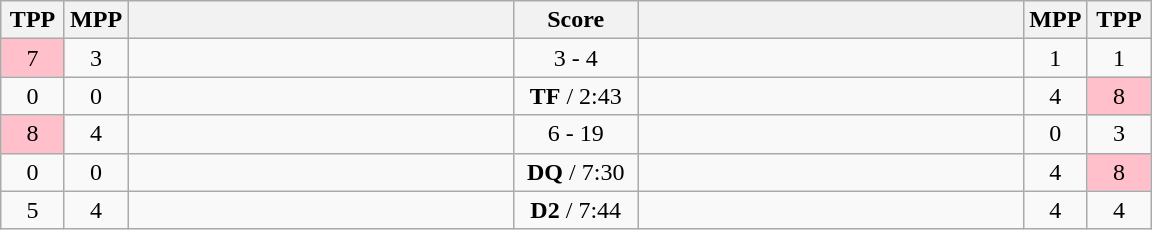<table class="wikitable" style="text-align: center;" |>
<tr>
<th width="35">TPP</th>
<th width="35">MPP</th>
<th width="250"></th>
<th width="75">Score</th>
<th width="250"></th>
<th width="35">MPP</th>
<th width="35">TPP</th>
</tr>
<tr>
<td bgcolor=pink>7</td>
<td>3</td>
<td style="text-align:left;"></td>
<td>3 - 4</td>
<td style="text-align:left;"><strong></strong></td>
<td>1</td>
<td>1</td>
</tr>
<tr>
<td>0</td>
<td>0</td>
<td style="text-align:left;"><strong></strong></td>
<td><strong>TF</strong> / 2:43</td>
<td style="text-align:left;"></td>
<td>4</td>
<td bgcolor=pink>8</td>
</tr>
<tr>
<td bgcolor=pink>8</td>
<td>4</td>
<td style="text-align:left;"></td>
<td>6 - 19</td>
<td style="text-align:left;"><strong></strong></td>
<td>0</td>
<td>3</td>
</tr>
<tr>
<td>0</td>
<td>0</td>
<td style="text-align:left;"><strong></strong></td>
<td><strong>DQ</strong> / 7:30</td>
<td style="text-align:left;"></td>
<td>4</td>
<td bgcolor=pink>8</td>
</tr>
<tr>
<td>5</td>
<td>4</td>
<td style="text-align:left;"></td>
<td><strong>D2</strong> / 7:44</td>
<td style="text-align:left;"></td>
<td>4</td>
<td>4</td>
</tr>
</table>
